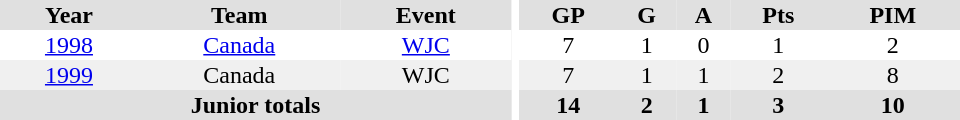<table border="0" cellpadding="1" cellspacing="0" ID="Table3" style="text-align:center; width:40em">
<tr ALIGN="center" bgcolor="#e0e0e0">
<th>Year</th>
<th>Team</th>
<th>Event</th>
<th rowspan="99" bgcolor="#ffffff"></th>
<th>GP</th>
<th>G</th>
<th>A</th>
<th>Pts</th>
<th>PIM</th>
</tr>
<tr>
<td><a href='#'>1998</a></td>
<td><a href='#'>Canada</a></td>
<td><a href='#'>WJC</a></td>
<td>7</td>
<td>1</td>
<td>0</td>
<td>1</td>
<td>2</td>
</tr>
<tr bgcolor="#f0f0f0">
<td><a href='#'>1999</a></td>
<td>Canada</td>
<td>WJC</td>
<td>7</td>
<td>1</td>
<td>1</td>
<td>2</td>
<td>8</td>
</tr>
<tr style="background:#e0e0e0;">
<th colspan="3">Junior totals</th>
<th>14</th>
<th>2</th>
<th>1</th>
<th>3</th>
<th>10</th>
</tr>
</table>
